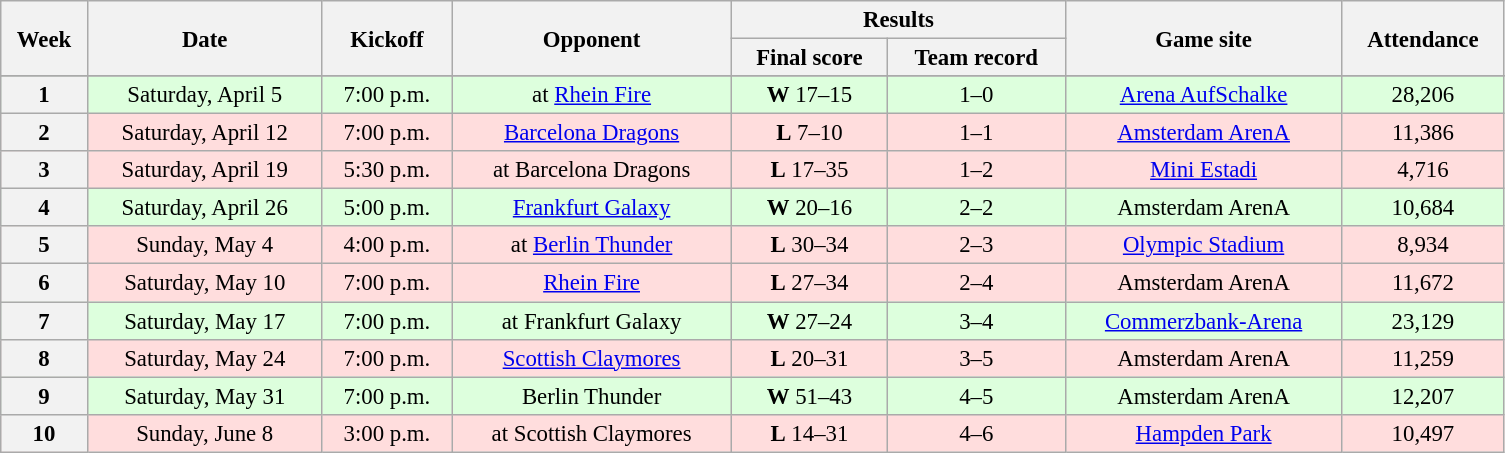<table class="wikitable" style="font-size:95%; text-align:center; width:66em">
<tr>
<th rowspan="2">Week</th>
<th rowspan="2">Date</th>
<th rowspan="2">Kickoff </th>
<th rowspan="2">Opponent</th>
<th colspan="2">Results</th>
<th rowspan="2">Game site</th>
<th rowspan="2">Attendance</th>
</tr>
<tr>
<th>Final score</th>
<th>Team record</th>
</tr>
<tr>
</tr>
<tr bgcolor="#DFD">
<th>1</th>
<td>Saturday, April 5</td>
<td>7:00 p.m.</td>
<td>at <a href='#'>Rhein Fire</a></td>
<td><strong>W</strong> 17–15</td>
<td>1–0</td>
<td><a href='#'>Arena AufSchalke</a></td>
<td>28,206</td>
</tr>
<tr bgcolor="#FDD">
<th>2</th>
<td>Saturday, April 12</td>
<td>7:00 p.m.</td>
<td><a href='#'>Barcelona Dragons</a></td>
<td><strong>L</strong> 7–10</td>
<td>1–1</td>
<td><a href='#'>Amsterdam ArenA</a></td>
<td>11,386</td>
</tr>
<tr bgcolor="#FDD">
<th>3</th>
<td>Saturday, April 19</td>
<td>5:30 p.m.</td>
<td>at Barcelona Dragons</td>
<td><strong>L</strong> 17–35</td>
<td>1–2</td>
<td><a href='#'>Mini Estadi</a></td>
<td>4,716</td>
</tr>
<tr bgcolor="#DFD">
<th>4</th>
<td>Saturday, April 26</td>
<td>5:00 p.m.</td>
<td><a href='#'>Frankfurt Galaxy</a></td>
<td><strong>W</strong> 20–16</td>
<td>2–2</td>
<td>Amsterdam ArenA</td>
<td>10,684</td>
</tr>
<tr bgcolor="#FDD">
<th>5</th>
<td>Sunday, May 4</td>
<td>4:00 p.m.</td>
<td>at <a href='#'>Berlin Thunder</a></td>
<td><strong>L</strong> 30–34</td>
<td>2–3</td>
<td><a href='#'>Olympic Stadium</a></td>
<td>8,934</td>
</tr>
<tr bgcolor="#FDD">
<th>6</th>
<td>Saturday, May 10</td>
<td>7:00 p.m.</td>
<td><a href='#'>Rhein Fire</a></td>
<td><strong>L</strong> 27–34</td>
<td>2–4</td>
<td>Amsterdam ArenA</td>
<td>11,672</td>
</tr>
<tr bgcolor="#DFD">
<th>7</th>
<td>Saturday, May 17</td>
<td>7:00 p.m.</td>
<td>at Frankfurt Galaxy</td>
<td><strong>W</strong> 27–24</td>
<td>3–4</td>
<td><a href='#'>Commerzbank-Arena</a></td>
<td>23,129</td>
</tr>
<tr bgcolor="#FDD">
<th>8</th>
<td>Saturday, May 24</td>
<td>7:00 p.m.</td>
<td><a href='#'>Scottish Claymores</a></td>
<td><strong>L</strong> 20–31</td>
<td>3–5</td>
<td>Amsterdam ArenA</td>
<td>11,259</td>
</tr>
<tr bgcolor="#DFD">
<th>9</th>
<td>Saturday, May 31</td>
<td>7:00 p.m.</td>
<td>Berlin Thunder</td>
<td><strong>W</strong> 51–43</td>
<td>4–5</td>
<td>Amsterdam ArenA</td>
<td>12,207</td>
</tr>
<tr bgcolor="#FDD">
<th>10</th>
<td>Sunday, June 8</td>
<td>3:00 p.m.</td>
<td>at Scottish Claymores</td>
<td><strong>L</strong> 14–31</td>
<td>4–6</td>
<td><a href='#'>Hampden Park</a></td>
<td>10,497</td>
</tr>
</table>
